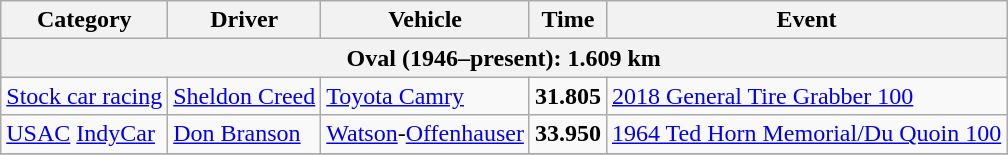<table class="wikitable">
<tr>
<th>Category</th>
<th>Driver</th>
<th>Vehicle</th>
<th>Time</th>
<th>Event</th>
</tr>
<tr>
<th colspan=5>Oval (1946–present): 1.609 km</th>
</tr>
<tr>
<td><a href='#'>Stock car racing</a></td>
<td><a href='#'>Sheldon Creed</a></td>
<td><a href='#'>Toyota Camry</a></td>
<td><strong>31.805</strong></td>
<td><a href='#'>2018 General Tire Grabber 100</a></td>
</tr>
<tr>
<td><a href='#'>USAC</a> <a href='#'>IndyCar</a></td>
<td><a href='#'>Don Branson</a></td>
<td><a href='#'>Watson</a>-<a href='#'>Offenhauser</a></td>
<td><strong>33.950</strong></td>
<td><a href='#'>1964 Ted Horn Memorial/Du Quoin 100</a></td>
</tr>
<tr>
</tr>
</table>
